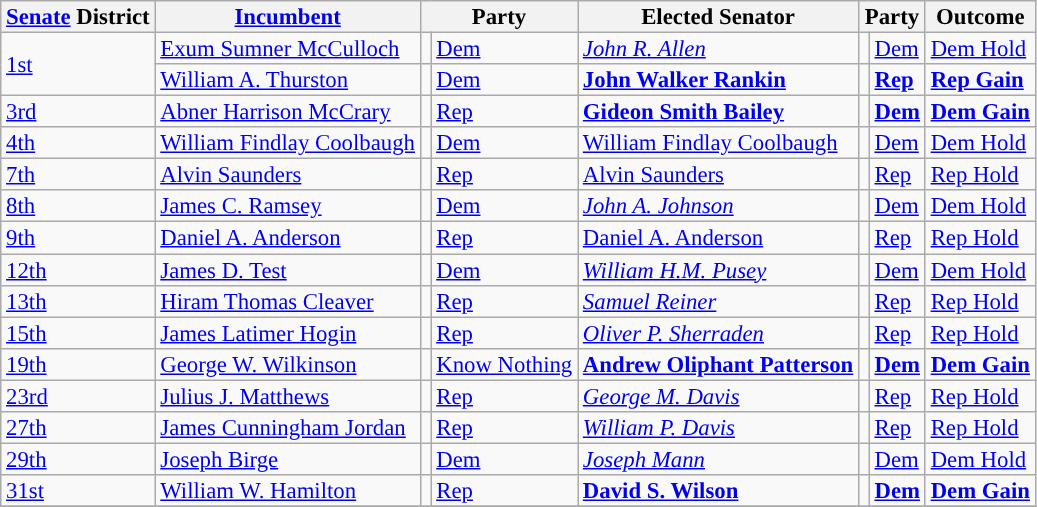<table class="sortable wikitable" style="font-size:95%;line-height:14px;">
<tr>
<th class="sortable"><a href='#'>Senate</a> District</th>
<th class="sortable"><a href='#'>Incumbent</a></th>
<th colspan="2">Party</th>
<th class="sortable">Elected Senator</th>
<th colspan="2">Party</th>
<th class="sortable">Outcome</th>
</tr>
<tr>
<td rowspan="2"><a href='#'>1st</a></td>
<td><a href='#'>Exum Sumner McCulloch</a></td>
<td style="background:"></td>
<td><a href='#'>Dem</a></td>
<td><em><a href='#'>John R. Allen</a></em></td>
<td style="background:"></td>
<td><a href='#'>Dem</a></td>
<td><a href='#'>Dem Hold</a></td>
</tr>
<tr>
<td><a href='#'>William A. Thurston</a></td>
<td style="background:"></td>
<td><a href='#'>Dem</a></td>
<td><strong><a href='#'>John Walker Rankin</a></strong></td>
<td style="background:"></td>
<td><strong><a href='#'>Rep</a></strong></td>
<td><strong><a href='#'>Rep Gain</a></strong></td>
</tr>
<tr>
<td><a href='#'>3rd</a></td>
<td><a href='#'>Abner Harrison McCrary</a></td>
<td style="background:"></td>
<td><a href='#'>Rep</a></td>
<td><strong><a href='#'>Gideon Smith Bailey</a></strong></td>
<td style="background:"></td>
<td><strong><a href='#'>Dem</a></strong></td>
<td><strong><a href='#'>Dem Gain</a></strong></td>
</tr>
<tr>
<td><a href='#'>4th</a></td>
<td><a href='#'>William Findlay Coolbaugh</a></td>
<td style="background:"></td>
<td><a href='#'>Dem</a></td>
<td><a href='#'>William Findlay Coolbaugh</a></td>
<td style="background:"></td>
<td><a href='#'>Dem</a></td>
<td><a href='#'>Dem Hold</a></td>
</tr>
<tr>
<td><a href='#'>7th</a></td>
<td><a href='#'>Alvin Saunders</a></td>
<td style="background:"></td>
<td><a href='#'>Rep</a></td>
<td><a href='#'>Alvin Saunders</a></td>
<td style="background:"></td>
<td><a href='#'>Rep</a></td>
<td><a href='#'>Rep Hold</a></td>
</tr>
<tr>
<td><a href='#'>8th</a></td>
<td><a href='#'>James C. Ramsey</a></td>
<td style="background:"></td>
<td><a href='#'>Dem</a></td>
<td><em><a href='#'>John A. Johnson</a></em></td>
<td style="background:"></td>
<td><a href='#'>Dem</a></td>
<td><a href='#'>Dem Hold</a></td>
</tr>
<tr>
<td><a href='#'>9th</a></td>
<td><a href='#'>Daniel A. Anderson</a></td>
<td style="background:"></td>
<td><a href='#'>Rep</a></td>
<td><a href='#'>Daniel A. Anderson</a></td>
<td style="background:"></td>
<td><a href='#'>Rep</a></td>
<td><a href='#'>Rep Hold</a></td>
</tr>
<tr>
<td><a href='#'>12th</a></td>
<td><a href='#'>James D. Test</a></td>
<td style="background:"></td>
<td><a href='#'>Dem</a></td>
<td><em><a href='#'>William H.M. Pusey</a></em></td>
<td style="background:"></td>
<td><a href='#'>Dem</a></td>
<td><a href='#'>Dem Hold</a></td>
</tr>
<tr>
<td><a href='#'>13th</a></td>
<td><a href='#'>Hiram Thomas Cleaver</a></td>
<td style="background:"></td>
<td><a href='#'>Rep</a></td>
<td><em><a href='#'>Samuel Reiner</a></em></td>
<td style="background:"></td>
<td><a href='#'>Rep</a></td>
<td><a href='#'>Rep Hold</a></td>
</tr>
<tr>
<td><a href='#'>15th</a></td>
<td><a href='#'>James Latimer Hogin</a></td>
<td style="background:"></td>
<td><a href='#'>Rep</a></td>
<td><em><a href='#'>Oliver P. Sherraden</a></em></td>
<td style="background:"></td>
<td><a href='#'>Rep</a></td>
<td><a href='#'>Rep Hold</a></td>
</tr>
<tr>
<td><a href='#'>19th</a></td>
<td><a href='#'>George W. Wilkinson</a></td>
<td style="background:"></td>
<td><a href='#'>Know Nothing</a></td>
<td><strong><a href='#'>Andrew Oliphant Patterson</a></strong></td>
<td style="background:"></td>
<td><strong><a href='#'>Dem</a></strong></td>
<td><strong><a href='#'>Dem Gain</a></strong></td>
</tr>
<tr>
<td><a href='#'>23rd</a></td>
<td><a href='#'>Julius J. Matthews</a></td>
<td style="background:"></td>
<td><a href='#'>Rep</a></td>
<td><em><a href='#'>George M. Davis</a></em></td>
<td style="background:"></td>
<td><a href='#'>Rep</a></td>
<td><a href='#'>Rep Hold</a></td>
</tr>
<tr>
<td><a href='#'>27th</a></td>
<td><a href='#'>James Cunningham Jordan</a></td>
<td style="background:"></td>
<td><a href='#'>Rep</a></td>
<td><em><a href='#'>William P. Davis</a></em></td>
<td style="background:"></td>
<td><a href='#'>Rep</a></td>
<td><a href='#'>Rep Hold</a></td>
</tr>
<tr>
<td><a href='#'>29th</a></td>
<td><a href='#'>Joseph Birge</a></td>
<td style="background:"></td>
<td><a href='#'>Dem</a></td>
<td><em><a href='#'>Joseph Mann</a></em></td>
<td style="background:"></td>
<td><a href='#'>Dem</a></td>
<td><a href='#'>Dem Hold</a></td>
</tr>
<tr>
<td><a href='#'>31st</a></td>
<td><a href='#'>William W. Hamilton</a></td>
<td style="background:"></td>
<td><a href='#'>Rep</a></td>
<td><strong><a href='#'>David S. Wilson</a></strong></td>
<td style="background:"></td>
<td><strong><a href='#'>Dem</a></strong></td>
<td><strong><a href='#'>Dem Gain</a></strong></td>
</tr>
<tr>
</tr>
</table>
